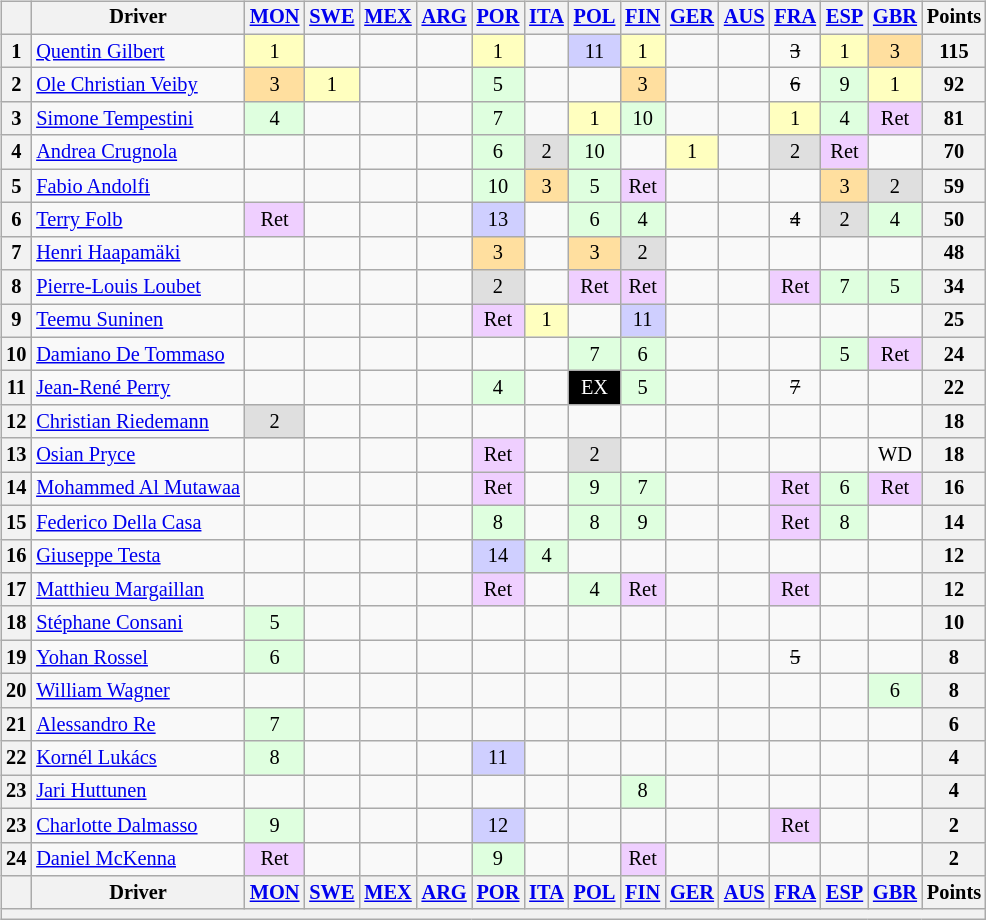<table>
<tr>
<td><br><table class="wikitable" style="font-size: 85%; text-align: center;">
<tr valign="top">
<th valign="middle"></th>
<th valign="middle">Driver</th>
<th><a href='#'>MON</a><br></th>
<th><a href='#'>SWE</a><br></th>
<th><a href='#'>MEX</a><br></th>
<th><a href='#'>ARG</a><br></th>
<th><a href='#'>POR</a><br></th>
<th><a href='#'>ITA</a><br></th>
<th><a href='#'>POL</a><br></th>
<th><a href='#'>FIN</a><br></th>
<th><a href='#'>GER</a><br></th>
<th><a href='#'>AUS</a><br></th>
<th><a href='#'>FRA</a><br></th>
<th><a href='#'>ESP</a><br></th>
<th><a href='#'>GBR</a><br></th>
<th valign="middle">Points</th>
</tr>
<tr>
<th>1</th>
<td align="left"> <a href='#'>Quentin Gilbert</a></td>
<td style="background:#ffffbf;">1</td>
<td></td>
<td></td>
<td></td>
<td style="background:#ffffbf;">1</td>
<td></td>
<td style="background:#cfcfff;">11</td>
<td style="background:#ffffbf;">1</td>
<td></td>
<td></td>
<td style="background:#;"><s>3</s></td>
<td style="background:#ffffbf;">1</td>
<td style="background:#ffdf9f;">3</td>
<th>115</th>
</tr>
<tr>
<th>2</th>
<td align="left"> <a href='#'>Ole Christian Veiby</a></td>
<td style="background:#ffdf9f;">3</td>
<td style="background:#ffffbf;">1</td>
<td></td>
<td></td>
<td style="background:#dfffdf;">5</td>
<td></td>
<td></td>
<td style="background:#ffdf9f;">3</td>
<td></td>
<td></td>
<td style="background:#;"><s>6</s></td>
<td style="background:#dfffdf;">9</td>
<td style="background:#ffffbf;">1</td>
<th>92</th>
</tr>
<tr>
<th>3</th>
<td align="left"> <a href='#'>Simone Tempestini</a></td>
<td style="background:#dfffdf;">4</td>
<td></td>
<td></td>
<td></td>
<td style="background:#dfffdf;">7</td>
<td></td>
<td style="background:#ffffbf;">1</td>
<td style="background:#dfffdf;">10</td>
<td></td>
<td></td>
<td style="background:#ffffbf;">1</td>
<td style="background:#dfffdf;">4</td>
<td style="background:#efcfff;">Ret</td>
<th>81</th>
</tr>
<tr>
<th>4</th>
<td align="left"> <a href='#'>Andrea Crugnola</a></td>
<td></td>
<td></td>
<td></td>
<td></td>
<td style="background:#dfffdf;">6</td>
<td style="background:#dfdfdf;">2</td>
<td style="background:#dfffdf;">10</td>
<td></td>
<td style="background:#ffffbf;">1</td>
<td></td>
<td style="background:#dfdfdf;">2</td>
<td style="background:#efcfff;">Ret</td>
<td></td>
<th>70</th>
</tr>
<tr>
<th>5</th>
<td align="left"> <a href='#'>Fabio Andolfi</a></td>
<td></td>
<td></td>
<td></td>
<td></td>
<td style="background:#dfffdf;">10</td>
<td style="background:#ffdf9f;">3</td>
<td style="background:#dfffdf;">5</td>
<td style="background:#efcfff;">Ret</td>
<td></td>
<td></td>
<td></td>
<td style="background:#ffdf9f;">3</td>
<td style="background:#dfdfdf;">2</td>
<th>59</th>
</tr>
<tr>
<th>6</th>
<td align="left"> <a href='#'>Terry Folb</a></td>
<td style="background:#efcfff;">Ret</td>
<td></td>
<td></td>
<td></td>
<td style="background:#cfcfff;">13</td>
<td></td>
<td style="background:#dfffdf;">6</td>
<td style="background:#dfffdf;">4</td>
<td></td>
<td></td>
<td style="background:#;"><s>4</s></td>
<td style="background:#dfdfdf;">2</td>
<td style="background:#dfffdf;">4</td>
<th>50</th>
</tr>
<tr>
<th>7</th>
<td align="left"> <a href='#'>Henri Haapamäki</a></td>
<td></td>
<td></td>
<td></td>
<td></td>
<td style="background:#ffdf9f;">3</td>
<td></td>
<td style="background:#ffdf9f;">3</td>
<td style="background:#dfdfdf;">2</td>
<td></td>
<td></td>
<td></td>
<td></td>
<td></td>
<th>48</th>
</tr>
<tr>
<th>8</th>
<td align="left"> <a href='#'>Pierre-Louis Loubet</a></td>
<td></td>
<td></td>
<td></td>
<td></td>
<td style="background:#dfdfdf;">2</td>
<td></td>
<td style="background:#efcfff;">Ret</td>
<td style="background:#efcfff;">Ret</td>
<td></td>
<td></td>
<td style="background:#efcfff;">Ret</td>
<td style="background:#dfffdf;">7</td>
<td style="background:#dfffdf;">5</td>
<th>34</th>
</tr>
<tr>
<th>9</th>
<td align="left"> <a href='#'>Teemu Suninen</a></td>
<td></td>
<td></td>
<td></td>
<td></td>
<td style="background:#efcfff;">Ret</td>
<td style="background:#ffffbf;">1</td>
<td></td>
<td style="background:#cfcfff;">11</td>
<td></td>
<td></td>
<td></td>
<td></td>
<td></td>
<th>25</th>
</tr>
<tr>
<th>10</th>
<td align="left"> <a href='#'>Damiano De Tommaso</a></td>
<td></td>
<td></td>
<td></td>
<td></td>
<td></td>
<td></td>
<td style="background:#dfffdf;">7</td>
<td style="background:#dfffdf;">6</td>
<td></td>
<td></td>
<td></td>
<td style="background:#dfffdf;">5</td>
<td style="background:#efcfff;">Ret</td>
<th>24</th>
</tr>
<tr>
<th>11</th>
<td align="left"> <a href='#'>Jean-René Perry</a></td>
<td></td>
<td></td>
<td></td>
<td></td>
<td style="background:#dfffdf;">4</td>
<td></td>
<td style="background:#000000; color:white;">EX</td>
<td style="background:#dfffdf;">5</td>
<td></td>
<td></td>
<td style="background:#;"><s>7</s></td>
<td></td>
<td></td>
<th>22</th>
</tr>
<tr>
<th>12</th>
<td align="left"> <a href='#'>Christian Riedemann</a></td>
<td style="background:#dfdfdf;">2</td>
<td></td>
<td></td>
<td></td>
<td></td>
<td></td>
<td></td>
<td></td>
<td></td>
<td></td>
<td></td>
<td></td>
<td></td>
<th>18</th>
</tr>
<tr>
<th>13</th>
<td align="left"> <a href='#'>Osian Pryce</a></td>
<td></td>
<td></td>
<td></td>
<td></td>
<td style="background:#efcfff;">Ret</td>
<td></td>
<td style="background:#dfdfdf;">2</td>
<td></td>
<td></td>
<td></td>
<td></td>
<td></td>
<td>WD</td>
<th>18</th>
</tr>
<tr>
<th>14</th>
<td align="left"> <a href='#'>Mohammed Al Mutawaa</a></td>
<td></td>
<td></td>
<td></td>
<td></td>
<td style="background:#efcfff;">Ret</td>
<td></td>
<td style="background:#dfffdf;">9</td>
<td style="background:#dfffdf;">7</td>
<td></td>
<td></td>
<td style="background:#efcfff;">Ret</td>
<td style="background:#dfffdf;">6</td>
<td style="background:#efcfff;">Ret</td>
<th>16</th>
</tr>
<tr>
<th>15</th>
<td align="left"> <a href='#'>Federico Della Casa</a></td>
<td></td>
<td></td>
<td></td>
<td></td>
<td style="background:#dfffdf;">8</td>
<td></td>
<td style="background:#dfffdf;">8</td>
<td style="background:#dfffdf;">9</td>
<td></td>
<td></td>
<td style="background:#efcfff;">Ret</td>
<td style="background:#dfffdf;">8</td>
<td></td>
<th>14</th>
</tr>
<tr>
<th>16</th>
<td align="left"> <a href='#'>Giuseppe Testa</a></td>
<td></td>
<td></td>
<td></td>
<td></td>
<td style="background:#cfcfff;">14</td>
<td style="background:#dfffdf;">4</td>
<td></td>
<td></td>
<td></td>
<td></td>
<td></td>
<td></td>
<td></td>
<th>12</th>
</tr>
<tr>
<th>17</th>
<td align="left"> <a href='#'>Matthieu Margaillan</a></td>
<td></td>
<td></td>
<td></td>
<td></td>
<td style="background:#efcfff;">Ret</td>
<td></td>
<td style="background:#dfffdf;">4</td>
<td style="background:#efcfff;">Ret</td>
<td></td>
<td></td>
<td style="background:#efcfff;">Ret</td>
<td></td>
<td></td>
<th>12</th>
</tr>
<tr>
<th>18</th>
<td align="left"> <a href='#'>Stéphane Consani</a></td>
<td style="background:#dfffdf;">5</td>
<td></td>
<td></td>
<td></td>
<td></td>
<td></td>
<td></td>
<td></td>
<td></td>
<td></td>
<td></td>
<td></td>
<td></td>
<th>10</th>
</tr>
<tr>
<th>19</th>
<td align="left"> <a href='#'>Yohan Rossel</a></td>
<td style="background:#dfffdf;">6</td>
<td></td>
<td></td>
<td></td>
<td></td>
<td></td>
<td></td>
<td></td>
<td></td>
<td></td>
<td style="background:#;"><s>5</s></td>
<td></td>
<td></td>
<th>8</th>
</tr>
<tr>
<th>20</th>
<td align="left"> <a href='#'>William Wagner</a></td>
<td></td>
<td></td>
<td></td>
<td></td>
<td></td>
<td></td>
<td></td>
<td></td>
<td></td>
<td></td>
<td></td>
<td></td>
<td style="background:#dfffdf;">6</td>
<th>8</th>
</tr>
<tr>
<th>21</th>
<td align="left"> <a href='#'>Alessandro Re</a></td>
<td style="background:#dfffdf;">7</td>
<td></td>
<td></td>
<td></td>
<td></td>
<td></td>
<td></td>
<td></td>
<td></td>
<td></td>
<td></td>
<td></td>
<td></td>
<th>6</th>
</tr>
<tr>
<th>22</th>
<td align="left"> <a href='#'>Kornél Lukács</a></td>
<td style="background:#dfffdf;">8</td>
<td></td>
<td></td>
<td></td>
<td style="background:#cfcfff;">11</td>
<td></td>
<td></td>
<td></td>
<td></td>
<td></td>
<td></td>
<td></td>
<td></td>
<th>4</th>
</tr>
<tr>
<th>23</th>
<td align="left"> <a href='#'>Jari Huttunen</a></td>
<td></td>
<td></td>
<td></td>
<td></td>
<td></td>
<td></td>
<td></td>
<td style="background:#dfffdf;">8</td>
<td></td>
<td></td>
<td></td>
<td></td>
<td></td>
<th>4</th>
</tr>
<tr>
<th>23</th>
<td align="left"> <a href='#'>Charlotte Dalmasso</a></td>
<td style="background:#dfffdf;">9</td>
<td></td>
<td></td>
<td></td>
<td style="background:#cfcfff;">12</td>
<td></td>
<td></td>
<td></td>
<td></td>
<td></td>
<td style="background:#efcfff;">Ret</td>
<td></td>
<td></td>
<th>2</th>
</tr>
<tr>
<th>24</th>
<td align="left"> <a href='#'>Daniel McKenna</a></td>
<td style="background:#efcfff;">Ret</td>
<td></td>
<td></td>
<td></td>
<td style="background:#dfffdf;">9</td>
<td></td>
<td></td>
<td style="background:#efcfff;">Ret</td>
<td></td>
<td></td>
<td></td>
<td></td>
<td></td>
<th>2</th>
</tr>
<tr valign="top">
<th valign="middle"></th>
<th valign="middle">Driver</th>
<th><a href='#'>MON</a><br></th>
<th><a href='#'>SWE</a><br></th>
<th><a href='#'>MEX</a><br></th>
<th><a href='#'>ARG</a><br></th>
<th><a href='#'>POR</a><br></th>
<th><a href='#'>ITA</a><br></th>
<th><a href='#'>POL</a><br></th>
<th><a href='#'>FIN</a><br></th>
<th><a href='#'>GER</a><br></th>
<th><a href='#'>AUS</a><br></th>
<th><a href='#'>FRA</a><br></th>
<th><a href='#'>ESP</a><br></th>
<th><a href='#'>GBR</a><br></th>
<th valign="middle">Points</th>
</tr>
<tr>
<th colspan="17"></th>
</tr>
</table>
</td>
<td valign="top"><br></td>
</tr>
</table>
